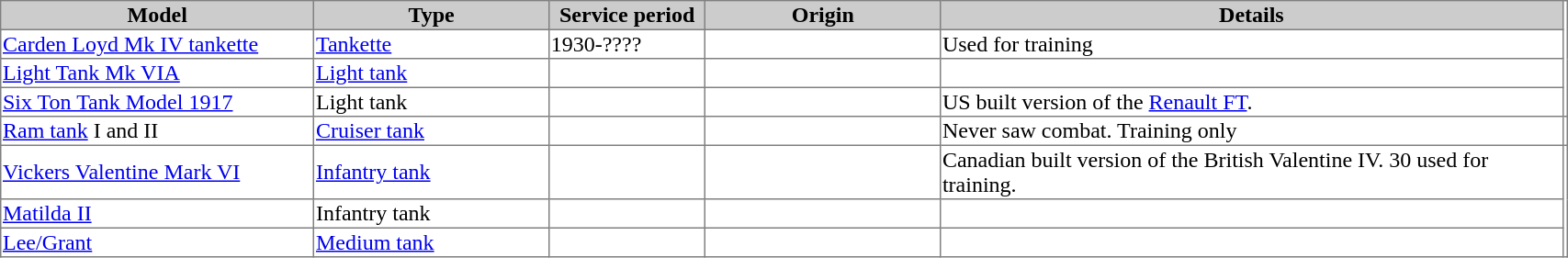<table border="1" width="90%" style="border-collapse: collapse;">
<tr bgcolor=cccccc>
<th width="20%">Model</th>
<th width="15%">Type</th>
<th width="10%">Service period</th>
<th width="15%">Origin</th>
<th>Details</th>
</tr>
<tr>
<td><a href='#'>Carden Loyd Mk IV tankette</a></td>
<td><a href='#'>Tankette</a></td>
<td>1930-????</td>
<td></td>
<td>Used for training</td>
</tr>
<tr>
<td><a href='#'>Light Tank Mk VIA</a></td>
<td><a href='#'>Light tank</a></td>
<td></td>
<td></td>
<td></td>
</tr>
<tr>
<td><a href='#'>Six Ton Tank Model 1917</a></td>
<td>Light tank</td>
<td></td>
<td></td>
<td>US built version of the <a href='#'>Renault FT</a>.</td>
</tr>
<tr>
<td><a href='#'>Ram tank</a> I and II</td>
<td><a href='#'>Cruiser tank</a></td>
<td></td>
<td></td>
<td>Never saw combat. Training only</td>
<td></td>
</tr>
<tr>
<td><a href='#'>Vickers Valentine Mark VI</a></td>
<td><a href='#'>Infantry tank</a></td>
<td></td>
<td></td>
<td>Canadian built version of the British Valentine IV. 30 used for training.</td>
</tr>
<tr>
<td><a href='#'>Matilda II</a></td>
<td>Infantry tank</td>
<td></td>
<td></td>
<td></td>
</tr>
<tr>
<td><a href='#'>Lee/Grant</a></td>
<td><a href='#'>Medium tank</a></td>
<td></td>
<td></td>
<td></td>
</tr>
</table>
